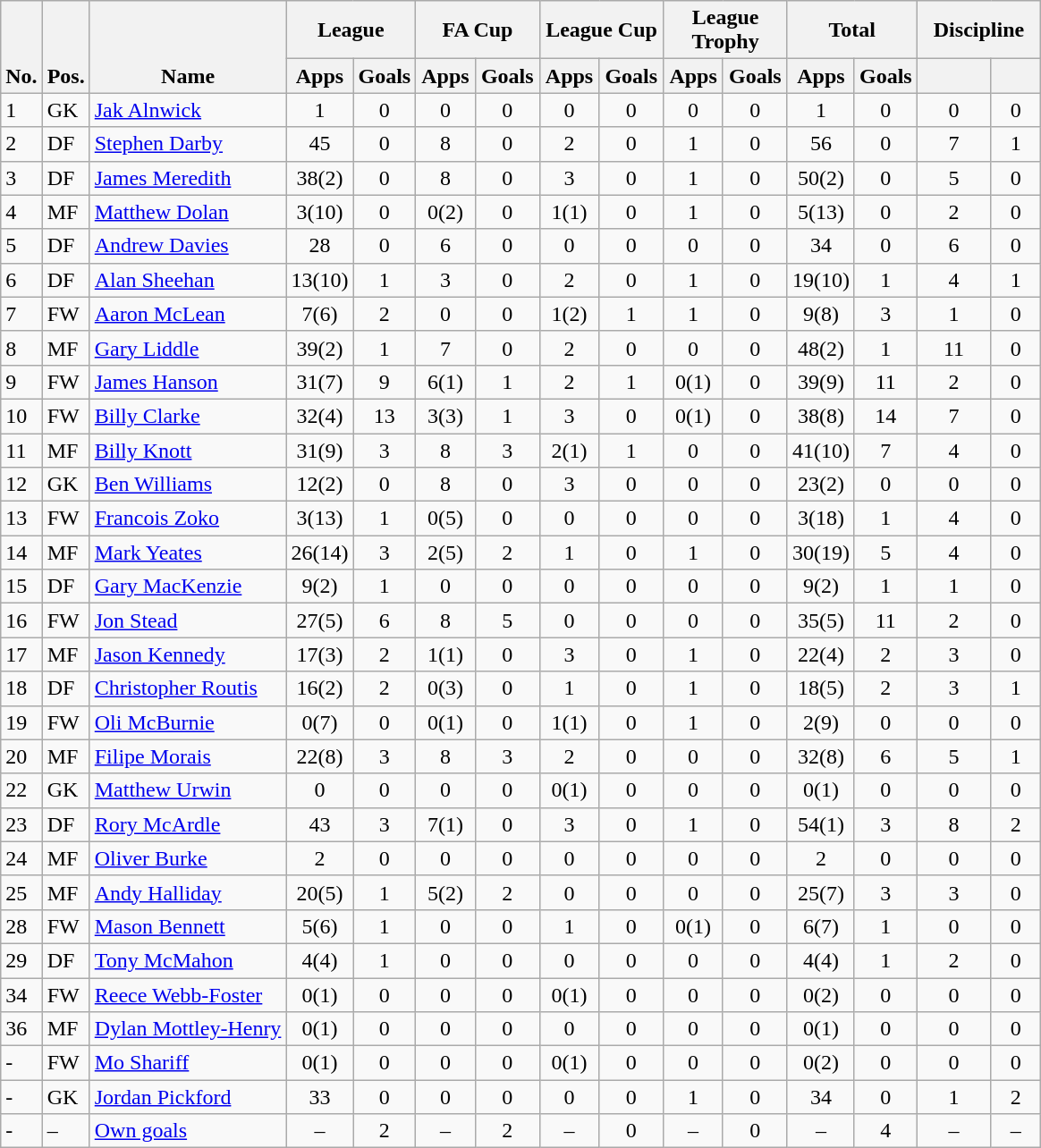<table class="wikitable" style="text-align:center">
<tr>
<th rowspan="2" style="vertical-align:bottom;">No.</th>
<th rowspan="2" style="vertical-align:bottom;">Pos.</th>
<th rowspan="2" style="vertical-align:bottom;">Name</th>
<th colspan="2" style="width:85px;">League</th>
<th colspan="2" style="width:85px;">FA Cup</th>
<th colspan="2" style="width:85px;">League Cup</th>
<th colspan="2" style="width:85px;">League Trophy</th>
<th colspan="2" style="width:85px;">Total </th>
<th colspan="2" style="width:85px;">Discipline </th>
</tr>
<tr>
<th>Apps</th>
<th>Goals</th>
<th>Apps</th>
<th>Goals</th>
<th>Apps</th>
<th>Goals</th>
<th>Apps</th>
<th>Goals</th>
<th>Apps</th>
<th>Goals</th>
<th></th>
<th></th>
</tr>
<tr>
<td align="left">1</td>
<td align="left">GK</td>
<td align="left"> <a href='#'>Jak Alnwick</a></td>
<td>1</td>
<td>0</td>
<td>0</td>
<td>0</td>
<td>0</td>
<td>0</td>
<td>0</td>
<td>0</td>
<td>1</td>
<td>0</td>
<td>0</td>
<td>0</td>
</tr>
<tr>
<td align="left">2</td>
<td align="left">DF</td>
<td align="left"> <a href='#'>Stephen Darby</a></td>
<td>45</td>
<td>0</td>
<td>8</td>
<td>0</td>
<td>2</td>
<td>0</td>
<td>1</td>
<td>0</td>
<td>56</td>
<td>0</td>
<td>7</td>
<td>1</td>
</tr>
<tr>
<td align="left">3</td>
<td align="left">DF</td>
<td align="left"> <a href='#'>James Meredith</a></td>
<td>38(2)</td>
<td>0</td>
<td>8</td>
<td>0</td>
<td>3</td>
<td>0</td>
<td>1</td>
<td>0</td>
<td>50(2)</td>
<td>0</td>
<td>5</td>
<td>0</td>
</tr>
<tr>
<td align="left">4</td>
<td align="left">MF</td>
<td align="left"> <a href='#'>Matthew Dolan</a></td>
<td>3(10)</td>
<td>0</td>
<td>0(2)</td>
<td>0</td>
<td>1(1)</td>
<td>0</td>
<td>1</td>
<td>0</td>
<td>5(13)</td>
<td>0</td>
<td>2</td>
<td>0</td>
</tr>
<tr>
<td align="left">5</td>
<td align="left">DF</td>
<td align="left"> <a href='#'>Andrew Davies</a></td>
<td>28</td>
<td>0</td>
<td>6</td>
<td>0</td>
<td>0</td>
<td>0</td>
<td>0</td>
<td>0</td>
<td>34</td>
<td>0</td>
<td>6</td>
<td>0</td>
</tr>
<tr>
<td align="left">6</td>
<td align="left">DF</td>
<td align="left"> <a href='#'>Alan Sheehan</a></td>
<td>13(10)</td>
<td>1</td>
<td>3</td>
<td>0</td>
<td>2</td>
<td>0</td>
<td>1</td>
<td>0</td>
<td>19(10)</td>
<td>1</td>
<td>4</td>
<td>1</td>
</tr>
<tr>
<td align="left">7</td>
<td align="left">FW</td>
<td align="left"> <a href='#'>Aaron McLean</a></td>
<td>7(6)</td>
<td>2</td>
<td>0</td>
<td>0</td>
<td>1(2)</td>
<td>1</td>
<td>1</td>
<td>0</td>
<td>9(8)</td>
<td>3</td>
<td>1</td>
<td>0</td>
</tr>
<tr>
<td align="left">8</td>
<td align="left">MF</td>
<td align="left"> <a href='#'>Gary Liddle</a></td>
<td>39(2)</td>
<td>1</td>
<td>7</td>
<td>0</td>
<td>2</td>
<td>0</td>
<td>0</td>
<td>0</td>
<td>48(2)</td>
<td>1</td>
<td>11</td>
<td>0</td>
</tr>
<tr>
<td align="left">9</td>
<td align="left">FW</td>
<td align="left"> <a href='#'>James Hanson</a></td>
<td>31(7)</td>
<td>9</td>
<td>6(1)</td>
<td>1</td>
<td>2</td>
<td>1</td>
<td>0(1)</td>
<td>0</td>
<td>39(9)</td>
<td>11</td>
<td>2</td>
<td>0</td>
</tr>
<tr>
<td align="left">10</td>
<td align="left">FW</td>
<td align="left"> <a href='#'>Billy Clarke</a></td>
<td>32(4)</td>
<td>13</td>
<td>3(3)</td>
<td>1</td>
<td>3</td>
<td>0</td>
<td>0(1)</td>
<td>0</td>
<td>38(8)</td>
<td>14</td>
<td>7</td>
<td>0</td>
</tr>
<tr>
<td align="left">11</td>
<td align="left">MF</td>
<td align="left"> <a href='#'>Billy Knott</a></td>
<td>31(9)</td>
<td>3</td>
<td>8</td>
<td>3</td>
<td>2(1)</td>
<td>1</td>
<td>0</td>
<td>0</td>
<td>41(10)</td>
<td>7</td>
<td>4</td>
<td>0</td>
</tr>
<tr>
<td align="left">12</td>
<td align="left">GK</td>
<td align="left"> <a href='#'>Ben Williams</a></td>
<td>12(2)</td>
<td>0</td>
<td>8</td>
<td>0</td>
<td>3</td>
<td>0</td>
<td>0</td>
<td>0</td>
<td>23(2)</td>
<td>0</td>
<td>0</td>
<td>0</td>
</tr>
<tr>
<td align="left">13</td>
<td align="left">FW</td>
<td align="left"> <a href='#'>Francois Zoko</a></td>
<td>3(13)</td>
<td>1</td>
<td>0(5)</td>
<td>0</td>
<td>0</td>
<td>0</td>
<td>0</td>
<td>0</td>
<td>3(18)</td>
<td>1</td>
<td>4</td>
<td>0</td>
</tr>
<tr>
<td align="left">14</td>
<td align="left">MF</td>
<td align="left"> <a href='#'>Mark Yeates</a></td>
<td>26(14)</td>
<td>3</td>
<td>2(5)</td>
<td>2</td>
<td>1</td>
<td>0</td>
<td>1</td>
<td>0</td>
<td>30(19)</td>
<td>5</td>
<td>4</td>
<td>0</td>
</tr>
<tr>
<td align="left">15</td>
<td align="left">DF</td>
<td align="left"> <a href='#'>Gary MacKenzie</a></td>
<td>9(2)</td>
<td>1</td>
<td>0</td>
<td>0</td>
<td>0</td>
<td>0</td>
<td>0</td>
<td>0</td>
<td>9(2)</td>
<td>1</td>
<td>1</td>
<td>0</td>
</tr>
<tr>
<td align="left">16</td>
<td align="left">FW</td>
<td align="left"> <a href='#'>Jon Stead</a></td>
<td>27(5)</td>
<td>6</td>
<td>8</td>
<td>5</td>
<td>0</td>
<td>0</td>
<td>0</td>
<td>0</td>
<td>35(5)</td>
<td>11</td>
<td>2</td>
<td>0</td>
</tr>
<tr>
<td align="left">17</td>
<td align="left">MF</td>
<td align="left"> <a href='#'>Jason Kennedy</a></td>
<td>17(3)</td>
<td>2</td>
<td>1(1)</td>
<td>0</td>
<td>3</td>
<td>0</td>
<td>1</td>
<td>0</td>
<td>22(4)</td>
<td>2</td>
<td>3</td>
<td>0</td>
</tr>
<tr>
<td align="left">18</td>
<td align="left">DF</td>
<td align="left"> <a href='#'>Christopher Routis</a></td>
<td>16(2)</td>
<td>2</td>
<td>0(3)</td>
<td>0</td>
<td>1</td>
<td>0</td>
<td>1</td>
<td>0</td>
<td>18(5)</td>
<td>2</td>
<td>3</td>
<td>1</td>
</tr>
<tr>
<td align="left">19</td>
<td align="left">FW</td>
<td align="left"> <a href='#'>Oli McBurnie</a></td>
<td>0(7)</td>
<td>0</td>
<td>0(1)</td>
<td>0</td>
<td>1(1)</td>
<td>0</td>
<td>1</td>
<td>0</td>
<td>2(9)</td>
<td>0</td>
<td>0</td>
<td>0</td>
</tr>
<tr>
<td align="left">20</td>
<td align="left">MF</td>
<td align="left"> <a href='#'>Filipe Morais</a></td>
<td>22(8)</td>
<td>3</td>
<td>8</td>
<td>3</td>
<td>2</td>
<td>0</td>
<td>0</td>
<td>0</td>
<td>32(8)</td>
<td>6</td>
<td>5</td>
<td>1</td>
</tr>
<tr>
<td align="left">22</td>
<td align="left">GK</td>
<td align="left"> <a href='#'>Matthew Urwin</a></td>
<td>0</td>
<td>0</td>
<td>0</td>
<td>0</td>
<td>0(1)</td>
<td>0</td>
<td>0</td>
<td>0</td>
<td>0(1)</td>
<td>0</td>
<td>0</td>
<td>0</td>
</tr>
<tr>
<td align="left">23</td>
<td align="left">DF</td>
<td align="left"> <a href='#'>Rory McArdle</a></td>
<td>43</td>
<td>3</td>
<td>7(1)</td>
<td>0</td>
<td>3</td>
<td>0</td>
<td>1</td>
<td>0</td>
<td>54(1)</td>
<td>3</td>
<td>8</td>
<td>2</td>
</tr>
<tr>
<td align="left">24</td>
<td align="left">MF</td>
<td align="left"> <a href='#'>Oliver Burke</a></td>
<td>2</td>
<td>0</td>
<td>0</td>
<td>0</td>
<td>0</td>
<td>0</td>
<td>0</td>
<td>0</td>
<td>2</td>
<td>0</td>
<td>0</td>
<td>0</td>
</tr>
<tr>
<td align="left">25</td>
<td align="left">MF</td>
<td align="left"> <a href='#'>Andy Halliday</a></td>
<td>20(5)</td>
<td>1</td>
<td>5(2)</td>
<td>2</td>
<td>0</td>
<td>0</td>
<td>0</td>
<td>0</td>
<td>25(7)</td>
<td>3</td>
<td>3</td>
<td>0</td>
</tr>
<tr>
<td align="left">28</td>
<td align="left">FW</td>
<td align="left"> <a href='#'>Mason Bennett</a></td>
<td>5(6)</td>
<td>1</td>
<td>0</td>
<td>0</td>
<td>1</td>
<td>0</td>
<td>0(1)</td>
<td>0</td>
<td>6(7)</td>
<td>1</td>
<td>0</td>
<td>0</td>
</tr>
<tr>
<td align="left">29</td>
<td align="left">DF</td>
<td align="left"> <a href='#'>Tony McMahon</a></td>
<td>4(4)</td>
<td>1</td>
<td>0</td>
<td>0</td>
<td>0</td>
<td>0</td>
<td>0</td>
<td>0</td>
<td>4(4)</td>
<td>1</td>
<td>2</td>
<td>0</td>
</tr>
<tr>
<td align="left">34</td>
<td align="left">FW</td>
<td align="left"> <a href='#'>Reece Webb-Foster</a></td>
<td>0(1)</td>
<td>0</td>
<td>0</td>
<td>0</td>
<td>0(1)</td>
<td>0</td>
<td>0</td>
<td>0</td>
<td>0(2)</td>
<td>0</td>
<td>0</td>
<td>0</td>
</tr>
<tr>
<td align="left">36</td>
<td align="left">MF</td>
<td align="left"> <a href='#'>Dylan Mottley-Henry</a></td>
<td>0(1)</td>
<td>0</td>
<td>0</td>
<td>0</td>
<td>0</td>
<td>0</td>
<td>0</td>
<td>0</td>
<td>0(1)</td>
<td>0</td>
<td>0</td>
<td>0</td>
</tr>
<tr>
<td align="left">-</td>
<td align="left">FW</td>
<td align="left"> <a href='#'>Mo Shariff</a></td>
<td>0(1)</td>
<td>0</td>
<td>0</td>
<td>0</td>
<td>0(1)</td>
<td>0</td>
<td>0</td>
<td>0</td>
<td>0(2)</td>
<td>0</td>
<td>0</td>
<td>0</td>
</tr>
<tr>
<td align="left">-</td>
<td align="left">GK</td>
<td align="left"> <a href='#'>Jordan Pickford</a></td>
<td>33</td>
<td>0</td>
<td>0</td>
<td>0</td>
<td>0</td>
<td>0</td>
<td>1</td>
<td>0</td>
<td>34</td>
<td>0</td>
<td>1</td>
<td>2</td>
</tr>
<tr>
<td align="left">-</td>
<td align="left">–</td>
<td align="left"><a href='#'>Own goals</a></td>
<td>–</td>
<td>2</td>
<td>–</td>
<td>2</td>
<td>–</td>
<td>0</td>
<td>–</td>
<td>0</td>
<td>–</td>
<td>4</td>
<td>–</td>
<td>–</td>
</tr>
</table>
